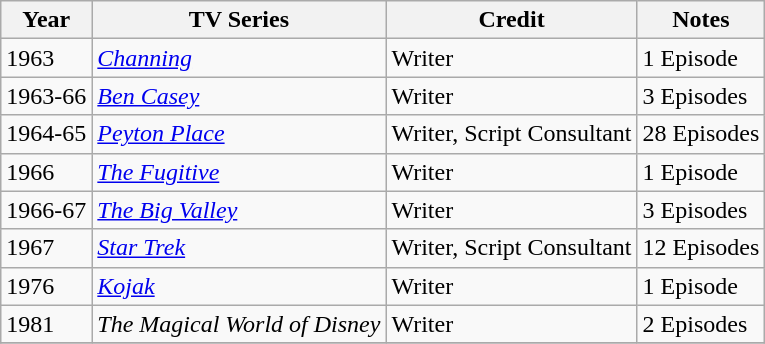<table class="wikitable">
<tr>
<th>Year</th>
<th>TV Series</th>
<th>Credit</th>
<th>Notes</th>
</tr>
<tr>
<td>1963</td>
<td><em><a href='#'>Channing</a></em></td>
<td>Writer</td>
<td>1 Episode</td>
</tr>
<tr>
<td>1963-66</td>
<td><em><a href='#'>Ben Casey</a></em></td>
<td>Writer</td>
<td>3 Episodes</td>
</tr>
<tr>
<td>1964-65</td>
<td><em><a href='#'>Peyton Place</a></em></td>
<td>Writer, Script Consultant</td>
<td>28 Episodes</td>
</tr>
<tr>
<td>1966</td>
<td><em><a href='#'>The Fugitive</a></em></td>
<td>Writer</td>
<td>1 Episode</td>
</tr>
<tr>
<td>1966-67</td>
<td><em><a href='#'>The Big Valley</a></em></td>
<td>Writer</td>
<td>3 Episodes</td>
</tr>
<tr>
<td>1967</td>
<td><em><a href='#'>Star Trek</a></em></td>
<td>Writer, Script Consultant</td>
<td>12 Episodes</td>
</tr>
<tr>
<td>1976</td>
<td><em><a href='#'>Kojak</a></em></td>
<td>Writer</td>
<td>1 Episode</td>
</tr>
<tr>
<td>1981</td>
<td><em>The Magical World of Disney</em></td>
<td>Writer</td>
<td>2 Episodes</td>
</tr>
<tr>
</tr>
</table>
